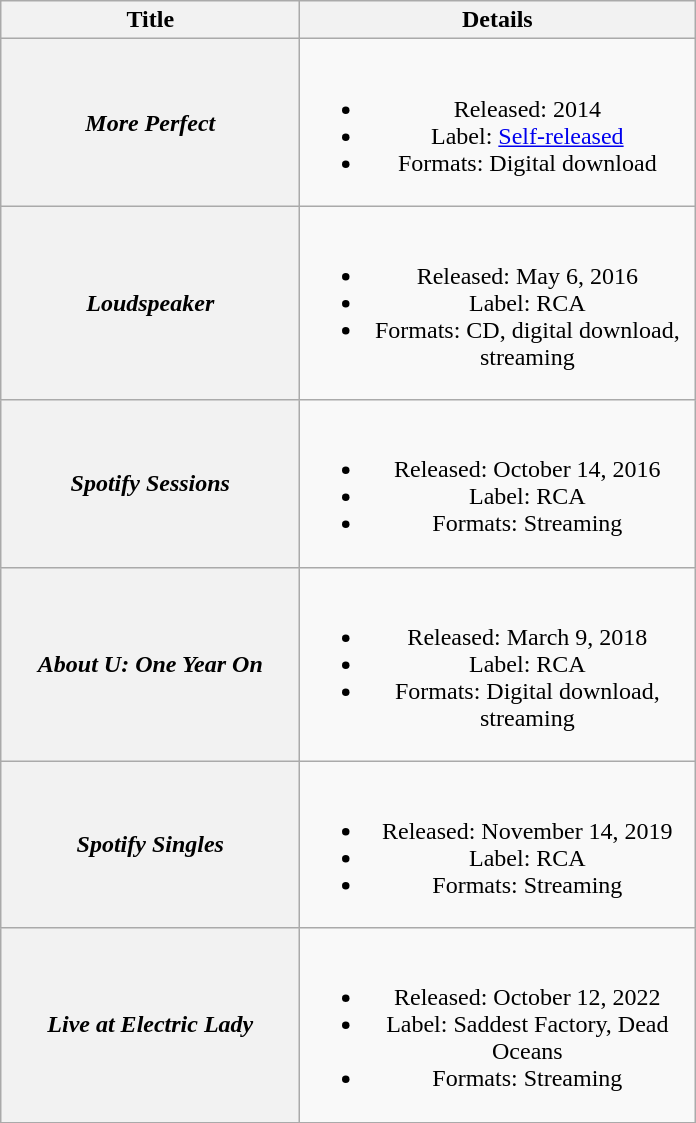<table class="wikitable plainrowheaders" style="text-align:center;" border="1">
<tr>
<th scope="col" style="width:12em;">Title</th>
<th scope="col" style="width:16em;">Details</th>
</tr>
<tr>
<th scope="row"><em>More Perfect</em></th>
<td><br><ul><li>Released: 2014</li><li>Label: <a href='#'>Self-released</a></li><li>Formats: Digital download</li></ul></td>
</tr>
<tr>
<th scope="row"><em>Loudspeaker</em></th>
<td><br><ul><li>Released: May 6, 2016</li><li>Label: RCA</li><li>Formats: CD, digital download, streaming</li></ul></td>
</tr>
<tr>
<th scope="row"><em>Spotify Sessions</em></th>
<td><br><ul><li>Released: October 14, 2016</li><li>Label: RCA</li><li>Formats: Streaming</li></ul></td>
</tr>
<tr>
<th scope="row"><em>About U: One Year On</em></th>
<td><br><ul><li>Released: March 9, 2018</li><li>Label: RCA</li><li>Formats: Digital download, streaming</li></ul></td>
</tr>
<tr>
<th scope="row"><em>Spotify Singles</em></th>
<td><br><ul><li>Released: November 14, 2019</li><li>Label: RCA</li><li>Formats: Streaming</li></ul></td>
</tr>
<tr>
<th scope="row"><em>Live at Electric Lady</em></th>
<td><br><ul><li>Released: October 12, 2022</li><li>Label: Saddest Factory, Dead Oceans</li><li>Formats: Streaming</li></ul></td>
</tr>
</table>
